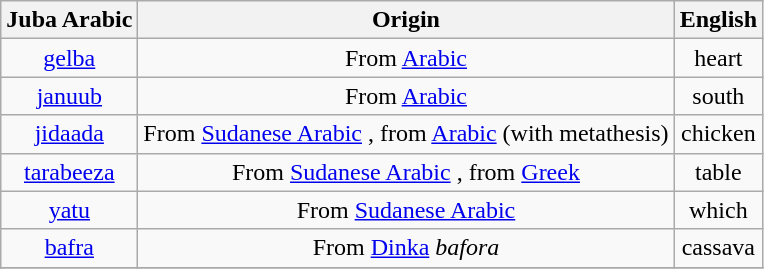<table class="wikitable" style="text-align:center;">
<tr>
<th>Juba Arabic</th>
<th>Origin</th>
<th>English</th>
</tr>
<tr>
<td><a href='#'>gelba</a></td>
<td>From <a href='#'>Arabic</a>  </td>
<td>heart</td>
</tr>
<tr>
<td><a href='#'>januub</a></td>
<td>From <a href='#'>Arabic</a>  </td>
<td>south</td>
</tr>
<tr>
<td><a href='#'>jidaada</a></td>
<td>From <a href='#'>Sudanese Arabic</a>  , from <a href='#'>Arabic</a>   (with metathesis)</td>
<td>chicken</td>
</tr>
<tr>
<td><a href='#'>tarabeeza</a></td>
<td>From <a href='#'>Sudanese Arabic</a>  , from <a href='#'>Greek</a>  </td>
<td>table</td>
</tr>
<tr>
<td><a href='#'>yatu</a></td>
<td>From <a href='#'>Sudanese Arabic</a>  </td>
<td>which</td>
</tr>
<tr>
<td><a href='#'>bafra</a></td>
<td>From <a href='#'>Dinka</a> <em>bafora</em></td>
<td>cassava</td>
</tr>
<tr>
</tr>
</table>
